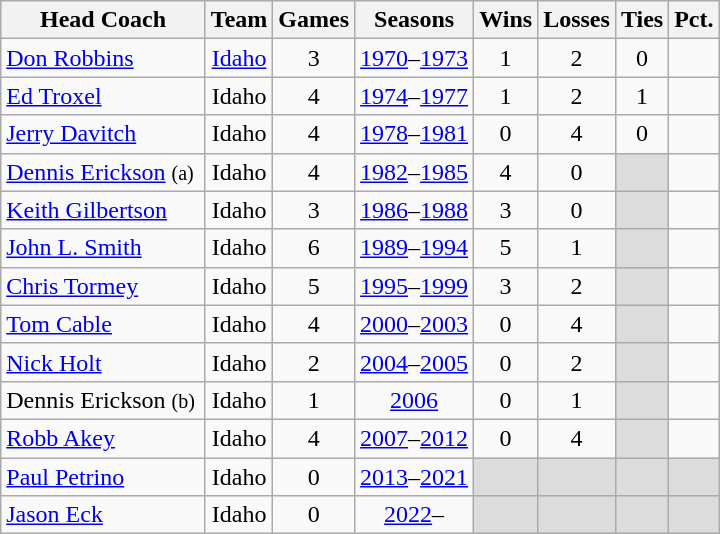<table class="sortable wikitable" style="text-align:center">
<tr>
<th>Head Coach</th>
<th>Team</th>
<th>Games</th>
<th>Seasons</th>
<th>Wins</th>
<th>Losses</th>
<th>Ties</th>
<th>Pct.</th>
</tr>
<tr>
<td align=left><a href='#'>Don Robbins</a></td>
<td><a href='#'>Idaho</a></td>
<td>3</td>
<td><a href='#'>1970</a>–<a href='#'>1973</a></td>
<td>1</td>
<td>2</td>
<td>0</td>
<td></td>
</tr>
<tr>
<td align=left><a href='#'>Ed Troxel</a></td>
<td>Idaho</td>
<td>4</td>
<td><a href='#'>1974</a>–<a href='#'>1977</a></td>
<td>1</td>
<td>2</td>
<td>1</td>
<td></td>
</tr>
<tr>
<td align=left><a href='#'>Jerry Davitch</a></td>
<td>Idaho</td>
<td>4</td>
<td><a href='#'>1978</a>–<a href='#'>1981</a></td>
<td>0</td>
<td>4</td>
<td>0</td>
<td></td>
</tr>
<tr>
<td align=left><a href='#'>Dennis Erickson</a> <small>(a)</small> </td>
<td>Idaho</td>
<td>4</td>
<td><a href='#'>1982</a>–<a href='#'>1985</a></td>
<td>4</td>
<td>0</td>
<td style="background:#DCDCDC;"> </td>
<td> </td>
</tr>
<tr>
<td align=left><a href='#'>Keith Gilbertson</a></td>
<td>Idaho</td>
<td>3</td>
<td><a href='#'>1986</a>–<a href='#'>1988</a></td>
<td>3</td>
<td>0</td>
<td style="background:#DCDCDC;"> </td>
<td> </td>
</tr>
<tr>
<td align=left><a href='#'>John L. Smith</a></td>
<td>Idaho</td>
<td>6</td>
<td><a href='#'>1989</a>–<a href='#'>1994</a></td>
<td>5</td>
<td>1</td>
<td style="background:#DCDCDC;"> </td>
<td></td>
</tr>
<tr>
<td align=left><a href='#'>Chris Tormey</a></td>
<td>Idaho</td>
<td>5</td>
<td><a href='#'>1995</a>–<a href='#'>1999</a></td>
<td>3</td>
<td>2</td>
<td style="background:#DCDCDC;"> </td>
<td></td>
</tr>
<tr>
<td align=left><a href='#'>Tom Cable</a></td>
<td>Idaho</td>
<td>4</td>
<td><a href='#'>2000</a>–<a href='#'>2003</a></td>
<td>0</td>
<td>4</td>
<td style="background:#DCDCDC;"> </td>
<td></td>
</tr>
<tr>
<td align=left><a href='#'>Nick Holt</a></td>
<td>Idaho</td>
<td>2</td>
<td><a href='#'>2004</a>–<a href='#'>2005</a></td>
<td>0</td>
<td>2</td>
<td style="background:#DCDCDC;"> </td>
<td></td>
</tr>
<tr>
<td align=left>Dennis Erickson <small>(b)</small></td>
<td>Idaho</td>
<td>1</td>
<td><a href='#'>2006</a></td>
<td>0</td>
<td>1</td>
<td style="background:#DCDCDC;"> </td>
<td></td>
</tr>
<tr>
<td align=left><a href='#'>Robb Akey</a></td>
<td>Idaho</td>
<td>4</td>
<td><a href='#'>2007</a>–<a href='#'>2012</a></td>
<td>0</td>
<td>4</td>
<td style="background:#DCDCDC;"> </td>
<td></td>
</tr>
<tr>
<td align=left><a href='#'>Paul Petrino</a></td>
<td>Idaho</td>
<td>0</td>
<td><a href='#'>2013</a>–<a href='#'>2021</a></td>
<td style="background:#DCDCDC;"> </td>
<td style="background:#DCDCDC;"> </td>
<td style="background:#DCDCDC;"> </td>
<td style="background:#DCDCDC;"> </td>
</tr>
<tr>
<td align=left><a href='#'>Jason Eck</a></td>
<td>Idaho</td>
<td>0</td>
<td><a href='#'>2022</a>–</td>
<td style="background:#DCDCDC;"> </td>
<td style="background:#DCDCDC;"> </td>
<td style="background:#DCDCDC;"> </td>
<td style="background:#DCDCDC;"> </td>
</tr>
</table>
